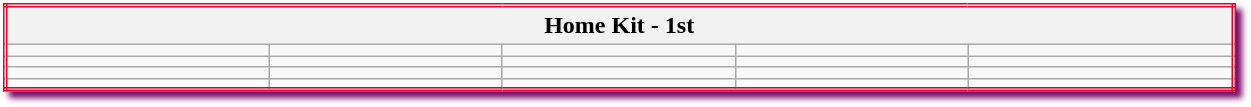<table class="wikitable mw-collapsible mw-collapsed" style="width:65%; border:double #e6002d; box-shadow: 4px 4px 4px #760a67;">
<tr>
<th colspan="5">Home Kit - 1st</th>
</tr>
<tr>
<td></td>
<td></td>
<td></td>
<td></td>
<td></td>
</tr>
<tr>
<td></td>
<td></td>
<td></td>
<td></td>
<td></td>
</tr>
<tr>
<td></td>
<td></td>
<td></td>
<td></td>
<td></td>
</tr>
<tr>
<td></td>
<td></td>
<td></td>
<td></td>
<td></td>
</tr>
<tr>
</tr>
</table>
